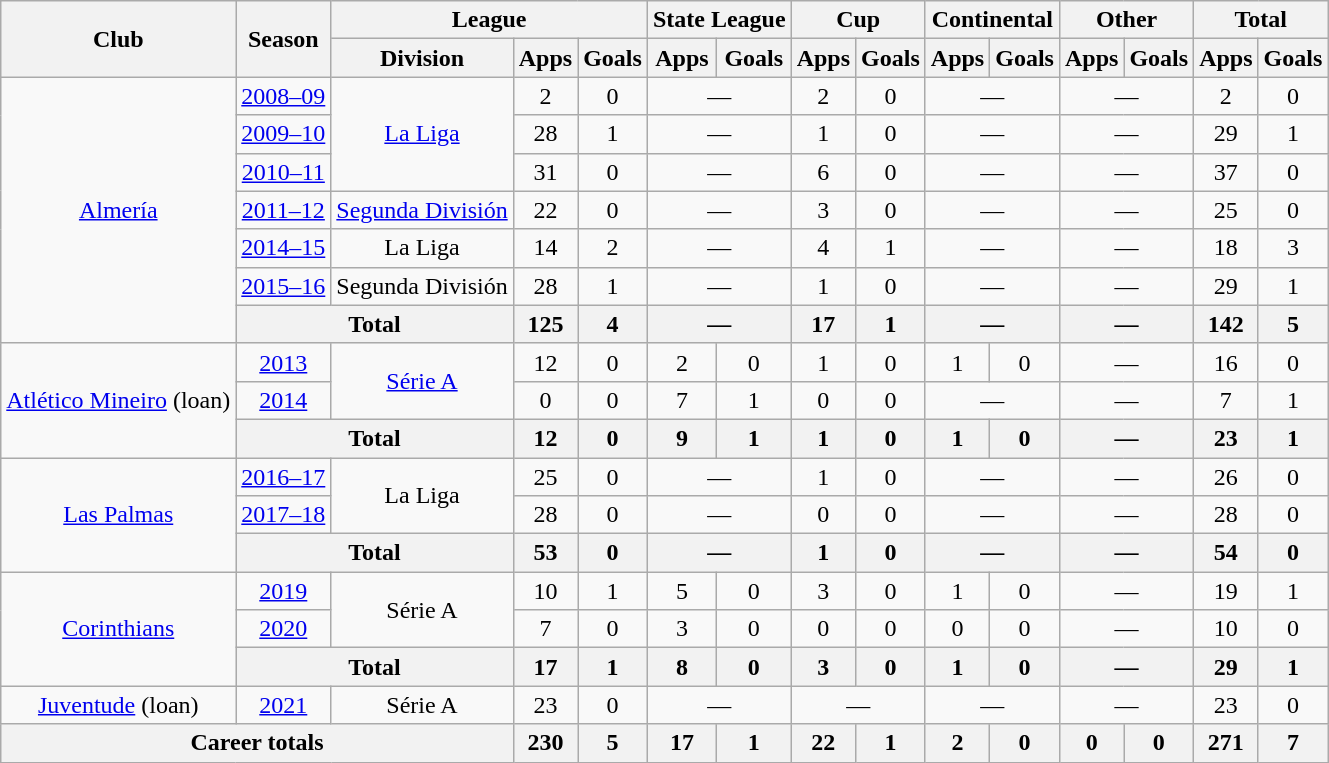<table class="wikitable" style="text-align: center;">
<tr>
<th rowspan="2">Club</th>
<th rowspan="2">Season</th>
<th colspan="3">League</th>
<th colspan="2">State League</th>
<th colspan="2">Cup</th>
<th colspan="2">Continental</th>
<th colspan="2">Other</th>
<th colspan="2">Total</th>
</tr>
<tr>
<th>Division</th>
<th>Apps</th>
<th>Goals</th>
<th>Apps</th>
<th>Goals</th>
<th>Apps</th>
<th>Goals</th>
<th>Apps</th>
<th>Goals</th>
<th>Apps</th>
<th>Goals</th>
<th>Apps</th>
<th>Goals</th>
</tr>
<tr>
<td rowspan="7" align=center valign=center><a href='#'>Almería</a></td>
<td><a href='#'>2008–09</a></td>
<td rowspan="3"><a href='#'>La Liga</a></td>
<td>2</td>
<td>0</td>
<td colspan=2>—</td>
<td>2</td>
<td>0</td>
<td colspan=2>—</td>
<td colspan=2>—</td>
<td>2</td>
<td>0</td>
</tr>
<tr>
<td><a href='#'>2009–10</a></td>
<td>28</td>
<td>1</td>
<td colspan=2>—</td>
<td>1</td>
<td>0</td>
<td colspan=2>—</td>
<td colspan=2>—</td>
<td>29</td>
<td>1</td>
</tr>
<tr>
<td><a href='#'>2010–11</a></td>
<td>31</td>
<td>0</td>
<td colspan=2>—</td>
<td>6</td>
<td>0</td>
<td colspan=2>—</td>
<td colspan=2>—</td>
<td>37</td>
<td>0</td>
</tr>
<tr>
<td><a href='#'>2011–12</a></td>
<td><a href='#'>Segunda División</a></td>
<td>22</td>
<td>0</td>
<td colspan=2>—</td>
<td>3</td>
<td>0</td>
<td colspan=2>—</td>
<td colspan=2>—</td>
<td>25</td>
<td>0</td>
</tr>
<tr>
<td><a href='#'>2014–15</a></td>
<td>La Liga</td>
<td>14</td>
<td>2</td>
<td colspan=2>—</td>
<td>4</td>
<td>1</td>
<td colspan=2>—</td>
<td colspan=2>—</td>
<td>18</td>
<td>3</td>
</tr>
<tr>
<td><a href='#'>2015–16</a></td>
<td>Segunda División</td>
<td>28</td>
<td>1</td>
<td colspan=2>—</td>
<td>1</td>
<td>0</td>
<td colspan=2>—</td>
<td colspan=2>—</td>
<td>29</td>
<td>1</td>
</tr>
<tr>
<th colspan="2">Total</th>
<th>125</th>
<th>4</th>
<th colspan=2>—</th>
<th>17</th>
<th>1</th>
<th colspan=2>—</th>
<th colspan=2>—</th>
<th>142</th>
<th>5</th>
</tr>
<tr>
<td rowspan="3" align=center valign=center><a href='#'>Atlético Mineiro</a> (loan)</td>
<td><a href='#'>2013</a></td>
<td rowspan="2"><a href='#'>Série A</a></td>
<td>12</td>
<td>0</td>
<td>2</td>
<td>0</td>
<td>1</td>
<td>0</td>
<td>1</td>
<td>0</td>
<td colspan=2>—</td>
<td>16</td>
<td>0</td>
</tr>
<tr>
<td><a href='#'>2014</a></td>
<td>0</td>
<td>0</td>
<td>7</td>
<td>1</td>
<td>0</td>
<td>0</td>
<td colspan=2>—</td>
<td colspan=2>—</td>
<td>7</td>
<td>1</td>
</tr>
<tr>
<th colspan="2">Total</th>
<th>12</th>
<th>0</th>
<th>9</th>
<th>1</th>
<th>1</th>
<th>0</th>
<th>1</th>
<th>0</th>
<th colspan=2>—</th>
<th>23</th>
<th>1</th>
</tr>
<tr>
<td rowspan="3" align=center valign=center><a href='#'>Las Palmas</a></td>
<td><a href='#'>2016–17</a></td>
<td rowspan="2">La Liga</td>
<td>25</td>
<td>0</td>
<td colspan=2>—</td>
<td>1</td>
<td>0</td>
<td colspan=2>—</td>
<td colspan=2>—</td>
<td>26</td>
<td>0</td>
</tr>
<tr>
<td><a href='#'>2017–18</a></td>
<td>28</td>
<td>0</td>
<td colspan=2>—</td>
<td>0</td>
<td>0</td>
<td colspan=2>—</td>
<td colspan=2>—</td>
<td>28</td>
<td>0</td>
</tr>
<tr>
<th colspan="2">Total</th>
<th>53</th>
<th>0</th>
<th colspan=2>—</th>
<th>1</th>
<th>0</th>
<th colspan=2>—</th>
<th colspan=2>—</th>
<th>54</th>
<th>0</th>
</tr>
<tr>
<td rowspan="3" align=center valign=center><a href='#'>Corinthians</a></td>
<td><a href='#'>2019</a></td>
<td rowspan="2">Série A</td>
<td>10</td>
<td>1</td>
<td>5</td>
<td>0</td>
<td>3</td>
<td>0</td>
<td>1</td>
<td>0</td>
<td colspan=2>—</td>
<td>19</td>
<td>1</td>
</tr>
<tr>
<td><a href='#'>2020</a></td>
<td>7</td>
<td>0</td>
<td>3</td>
<td>0</td>
<td>0</td>
<td>0</td>
<td>0</td>
<td>0</td>
<td colspan=2>—</td>
<td>10</td>
<td>0</td>
</tr>
<tr>
<th colspan="2">Total</th>
<th>17</th>
<th>1</th>
<th>8</th>
<th>0</th>
<th>3</th>
<th>0</th>
<th>1</th>
<th>0</th>
<th colspan=2>—</th>
<th>29</th>
<th>1</th>
</tr>
<tr>
<td align=center valign=center><a href='#'>Juventude</a> (loan)</td>
<td><a href='#'>2021</a></td>
<td>Série A</td>
<td>23</td>
<td>0</td>
<td colspan=2>—</td>
<td colspan=2>—</td>
<td colspan=2>—</td>
<td colspan=2>—</td>
<td>23</td>
<td>0</td>
</tr>
<tr>
<th colspan="3"><strong>Career totals</strong></th>
<th>230</th>
<th>5</th>
<th>17</th>
<th>1</th>
<th>22</th>
<th>1</th>
<th>2</th>
<th>0</th>
<th>0</th>
<th>0</th>
<th>271</th>
<th>7</th>
</tr>
</table>
